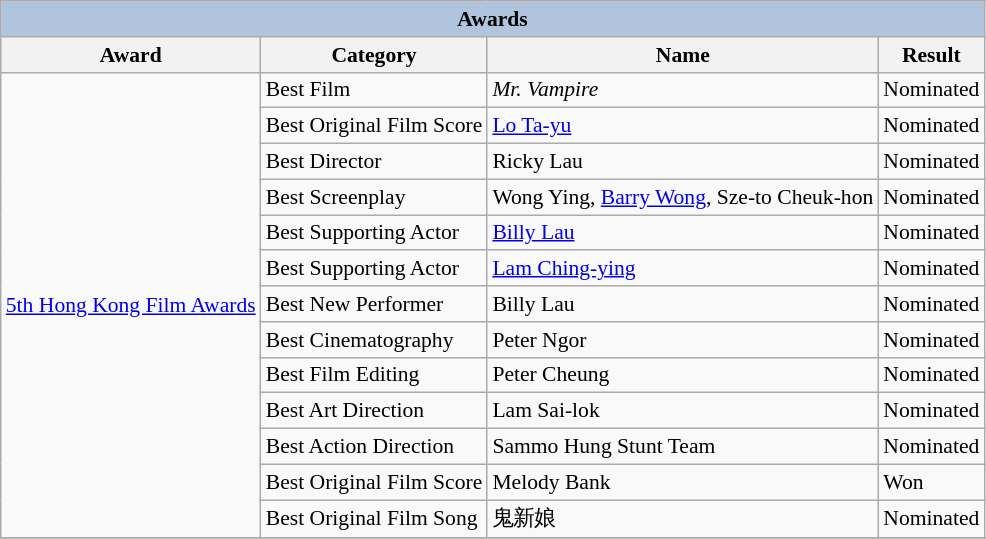<table class="wikitable" style="font-size:90%;">
<tr>
<th colspan="4" style="background:LightSteelBlue;">Awards</th>
</tr>
<tr>
<th>Award</th>
<th>Category</th>
<th>Name</th>
<th>Result</th>
</tr>
<tr>
<td rowspan=13><a href='#'>5th Hong Kong Film Awards</a></td>
<td>Best Film</td>
<td><em>Mr. Vampire</em></td>
<td>Nominated</td>
</tr>
<tr>
<td>Best Original Film Score</td>
<td><a href='#'>Lo Ta-yu</a></td>
<td>Nominated</td>
</tr>
<tr>
<td>Best Director</td>
<td>Ricky Lau</td>
<td>Nominated</td>
</tr>
<tr>
<td>Best Screenplay</td>
<td>Wong Ying, <a href='#'>Barry Wong</a>, Sze-to Cheuk-hon</td>
<td>Nominated</td>
</tr>
<tr>
<td>Best Supporting Actor</td>
<td><a href='#'>Billy Lau</a></td>
<td>Nominated</td>
</tr>
<tr>
<td>Best Supporting Actor</td>
<td><a href='#'>Lam Ching-ying</a></td>
<td>Nominated</td>
</tr>
<tr>
<td>Best New Performer</td>
<td>Billy Lau</td>
<td>Nominated</td>
</tr>
<tr>
<td>Best Cinematography</td>
<td>Peter Ngor</td>
<td>Nominated</td>
</tr>
<tr>
<td>Best Film Editing</td>
<td>Peter Cheung</td>
<td>Nominated</td>
</tr>
<tr>
<td>Best Art Direction</td>
<td>Lam Sai-lok</td>
<td>Nominated</td>
</tr>
<tr>
<td>Best Action Direction</td>
<td>Sammo Hung Stunt Team</td>
<td>Nominated</td>
</tr>
<tr>
<td>Best Original Film Score</td>
<td>Melody Bank</td>
<td>Won</td>
</tr>
<tr>
<td>Best Original Film Song</td>
<td>鬼新娘</td>
<td>Nominated</td>
</tr>
<tr>
</tr>
</table>
